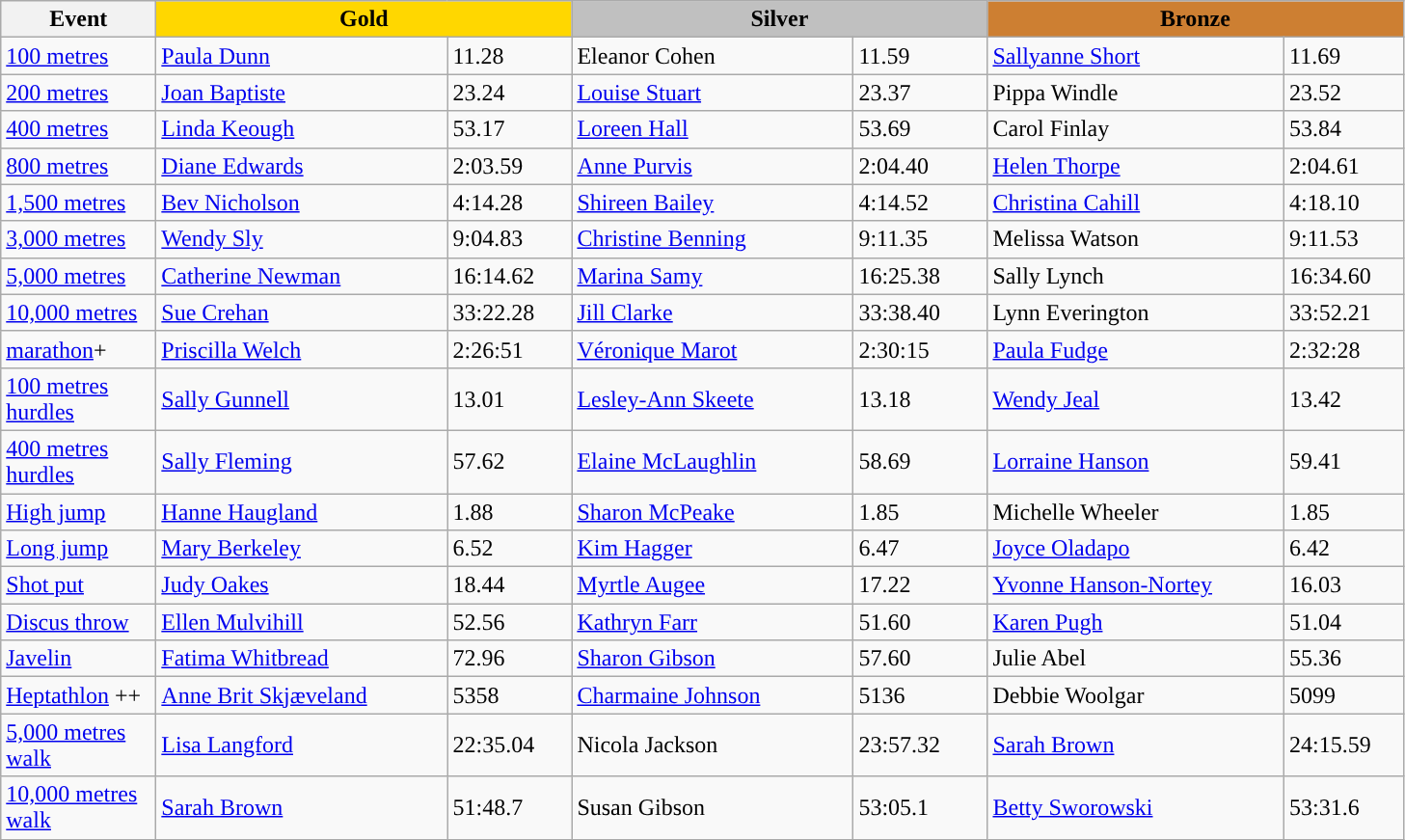<table class="wikitable" style="text-align:left">
<tr>
<th width=100>Event</th>
<th colspan="2" width="280" style="background:gold;">Gold</th>
<th colspan="2" width="280" style="background:silver;">Silver</th>
<th colspan="2" width="280" style="background:#CD7F32;">Bronze</th>
</tr>
<tr>
<td><a href='#'>100 metres</a></td>
<td><a href='#'>Paula Dunn</a></td>
<td>11.28</td>
<td>Eleanor Cohen</td>
<td>11.59</td>
<td> <a href='#'>Sallyanne Short</a></td>
<td>11.69</td>
</tr>
<tr>
<td><a href='#'>200 metres</a></td>
<td><a href='#'>Joan Baptiste</a></td>
<td>23.24</td>
<td><a href='#'>Louise Stuart</a></td>
<td>23.37</td>
<td>Pippa Windle</td>
<td>23.52</td>
</tr>
<tr>
<td><a href='#'>400 metres</a></td>
<td><a href='#'>Linda Keough</a></td>
<td>53.17</td>
<td><a href='#'>Loreen Hall</a></td>
<td>53.69</td>
<td>Carol Finlay</td>
<td>53.84</td>
</tr>
<tr>
<td><a href='#'>800 metres</a></td>
<td><a href='#'>Diane Edwards</a></td>
<td>2:03.59</td>
<td> <a href='#'>Anne Purvis</a></td>
<td>2:04.40</td>
<td><a href='#'>Helen Thorpe</a></td>
<td>2:04.61</td>
</tr>
<tr>
<td><a href='#'>1,500 metres</a></td>
<td><a href='#'>Bev Nicholson</a></td>
<td>4:14.28</td>
<td><a href='#'>Shireen Bailey</a></td>
<td>4:14.52</td>
<td><a href='#'>Christina Cahill</a></td>
<td>4:18.10</td>
</tr>
<tr>
<td><a href='#'>3,000 metres</a></td>
<td><a href='#'>Wendy Sly</a></td>
<td>9:04.83</td>
<td><a href='#'>Christine Benning</a></td>
<td>9:11.35</td>
<td>Melissa Watson</td>
<td>9:11.53</td>
</tr>
<tr>
<td><a href='#'>5,000 metres</a></td>
<td><a href='#'>Catherine Newman</a></td>
<td>16:14.62</td>
<td><a href='#'>Marina Samy</a></td>
<td>16:25.38</td>
<td>Sally Lynch</td>
<td>16:34.60</td>
</tr>
<tr>
<td><a href='#'>10,000 metres</a></td>
<td><a href='#'>Sue Crehan</a></td>
<td>33:22.28</td>
<td><a href='#'>Jill Clarke</a></td>
<td>33:38.40</td>
<td>Lynn Everington</td>
<td>33:52.21</td>
</tr>
<tr>
<td><a href='#'>marathon</a>+</td>
<td><a href='#'>Priscilla Welch</a></td>
<td>2:26:51</td>
<td><a href='#'>Véronique Marot</a></td>
<td>2:30:15</td>
<td><a href='#'>Paula Fudge</a></td>
<td>2:32:28</td>
</tr>
<tr>
<td><a href='#'>100 metres hurdles</a></td>
<td><a href='#'>Sally Gunnell</a></td>
<td>13.01</td>
<td><a href='#'>Lesley-Ann Skeete</a></td>
<td>13.18</td>
<td><a href='#'>Wendy Jeal</a></td>
<td>13.42</td>
</tr>
<tr>
<td><a href='#'>400 metres hurdles</a></td>
<td> <a href='#'>Sally Fleming</a></td>
<td>57.62</td>
<td> <a href='#'>Elaine McLaughlin</a></td>
<td>58.69</td>
<td><a href='#'>Lorraine Hanson</a></td>
<td>59.41</td>
</tr>
<tr>
<td><a href='#'>High jump</a></td>
<td> <a href='#'>Hanne Haugland</a></td>
<td>1.88</td>
<td> <a href='#'>Sharon McPeake</a></td>
<td>1.85</td>
<td>Michelle Wheeler</td>
<td>1.85</td>
</tr>
<tr>
<td><a href='#'>Long jump</a></td>
<td><a href='#'>Mary Berkeley</a></td>
<td>6.52</td>
<td><a href='#'>Kim Hagger</a></td>
<td>6.47</td>
<td><a href='#'>Joyce Oladapo</a></td>
<td>6.42</td>
</tr>
<tr>
<td><a href='#'>Shot put</a></td>
<td><a href='#'>Judy Oakes</a></td>
<td>18.44</td>
<td><a href='#'>Myrtle Augee</a></td>
<td>17.22</td>
<td><a href='#'>Yvonne Hanson-Nortey</a></td>
<td>16.03</td>
</tr>
<tr>
<td><a href='#'>Discus throw</a></td>
<td><a href='#'>Ellen Mulvihill</a></td>
<td>52.56</td>
<td><a href='#'>Kathryn Farr</a></td>
<td>51.60</td>
<td><a href='#'>Karen Pugh</a></td>
<td>51.04</td>
</tr>
<tr>
<td><a href='#'>Javelin</a></td>
<td><a href='#'>Fatima Whitbread</a></td>
<td>72.96</td>
<td><a href='#'>Sharon Gibson</a></td>
<td>57.60</td>
<td>Julie Abel</td>
<td>55.36</td>
</tr>
<tr>
<td><a href='#'>Heptathlon</a> ++</td>
<td> <a href='#'>Anne Brit Skjæveland</a></td>
<td>5358</td>
<td><a href='#'>Charmaine Johnson</a></td>
<td>5136</td>
<td>Debbie Woolgar</td>
<td>5099</td>
</tr>
<tr>
<td><a href='#'>5,000 metres walk</a></td>
<td><a href='#'>Lisa Langford</a></td>
<td>22:35.04</td>
<td>Nicola Jackson</td>
<td>23:57.32</td>
<td><a href='#'>Sarah Brown</a></td>
<td>24:15.59</td>
</tr>
<tr>
<td><a href='#'>10,000 metres walk</a></td>
<td><a href='#'>Sarah Brown</a></td>
<td>51:48.7</td>
<td>Susan Gibson</td>
<td>53:05.1</td>
<td><a href='#'>Betty Sworowski</a></td>
<td>53:31.6</td>
</tr>
</table>
